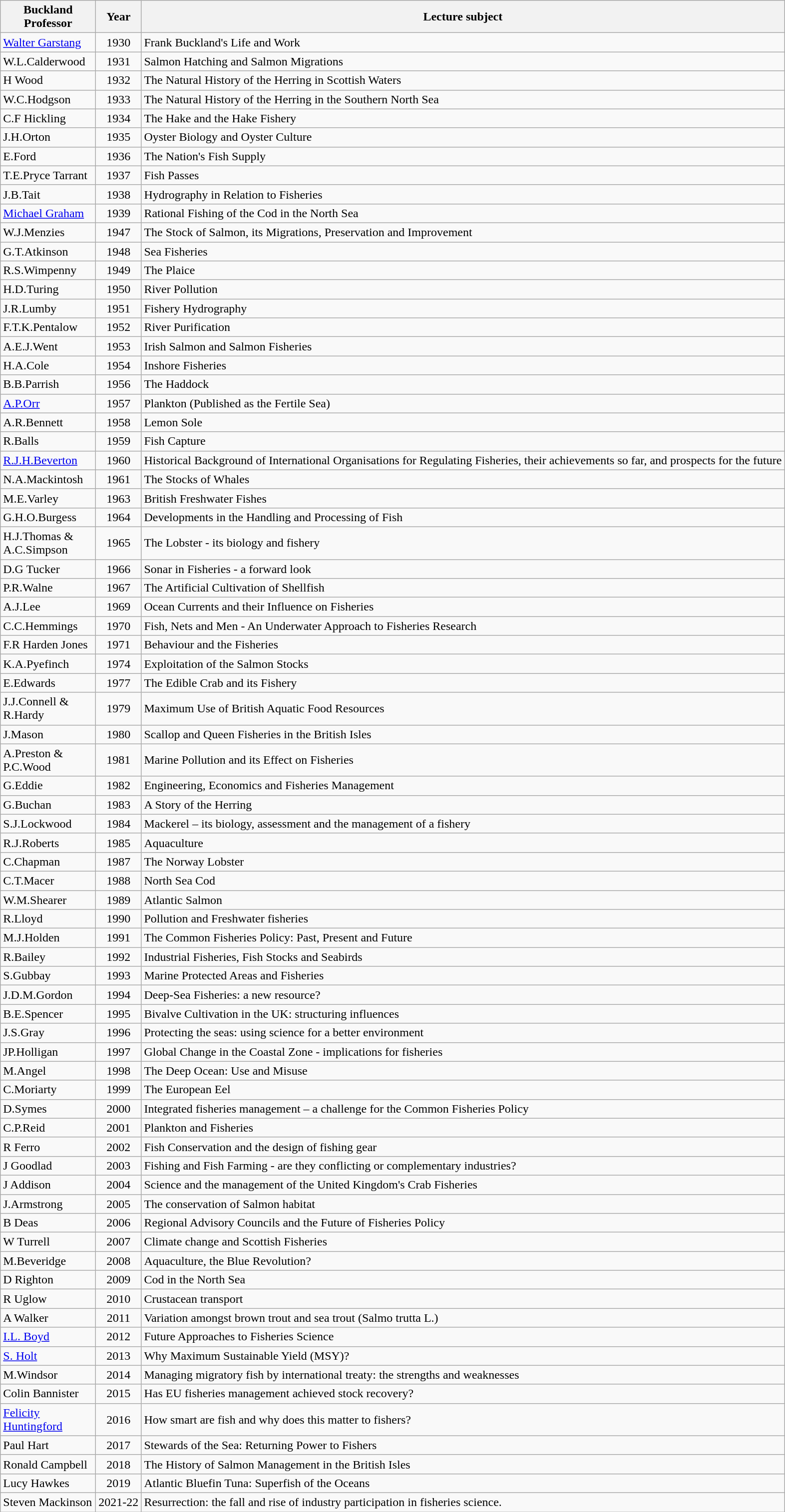<table class="wikitable sortable" border="1">
<tr>
<th width="120">Buckland Professor</th>
<th>Year</th>
<th>Lecture subject</th>
</tr>
<tr>
<td><a href='#'>Walter Garstang</a></td>
<td align=center>1930</td>
<td>Frank Buckland's Life and Work</td>
</tr>
<tr>
<td>W.L.Calderwood</td>
<td align=center>1931</td>
<td>Salmon Hatching and Salmon Migrations</td>
</tr>
<tr>
<td>H Wood</td>
<td align=center>1932</td>
<td>The Natural History of the Herring in Scottish Waters</td>
</tr>
<tr>
<td>W.C.Hodgson</td>
<td align=center>1933</td>
<td>The Natural History of the Herring in the Southern North Sea</td>
</tr>
<tr>
<td>C.F Hickling</td>
<td align=center>1934</td>
<td>The Hake and the Hake Fishery</td>
</tr>
<tr>
<td>J.H.Orton</td>
<td align=center>1935</td>
<td>Oyster Biology and Oyster Culture</td>
</tr>
<tr>
<td>E.Ford</td>
<td align=center>1936</td>
<td>The Nation's Fish Supply</td>
</tr>
<tr>
<td>T.E.Pryce Tarrant</td>
<td align=center>1937</td>
<td>Fish Passes</td>
</tr>
<tr>
<td>J.B.Tait</td>
<td align=center>1938</td>
<td>Hydrography in Relation to Fisheries</td>
</tr>
<tr>
<td><a href='#'>Michael Graham</a></td>
<td align=center>1939</td>
<td>Rational Fishing of the Cod in the North Sea</td>
</tr>
<tr>
<td>W.J.Menzies</td>
<td align=center>1947</td>
<td>The Stock of Salmon, its Migrations, Preservation and Improvement</td>
</tr>
<tr>
<td>G.T.Atkinson</td>
<td align=center>1948</td>
<td>Sea Fisheries</td>
</tr>
<tr>
<td>R.S.Wimpenny</td>
<td align=center>1949</td>
<td>The Plaice</td>
</tr>
<tr>
<td>H.D.Turing</td>
<td align=center>1950</td>
<td>River Pollution</td>
</tr>
<tr>
<td>J.R.Lumby</td>
<td align=center>1951</td>
<td>Fishery Hydrography</td>
</tr>
<tr>
<td>F.T.K.Pentalow</td>
<td align=center>1952</td>
<td>River Purification</td>
</tr>
<tr>
<td>A.E.J.Went</td>
<td align=center>1953</td>
<td>Irish Salmon and Salmon Fisheries</td>
</tr>
<tr>
<td>H.A.Cole</td>
<td align=center>1954</td>
<td>Inshore Fisheries</td>
</tr>
<tr>
<td>B.B.Parrish</td>
<td align=center>1956</td>
<td>The Haddock</td>
</tr>
<tr>
<td><a href='#'>A.P.Orr</a></td>
<td align=center>1957</td>
<td>Plankton (Published as the Fertile Sea)</td>
</tr>
<tr>
<td>A.R.Bennett</td>
<td align=center>1958</td>
<td>Lemon Sole</td>
</tr>
<tr>
<td>R.Balls</td>
<td align=center>1959</td>
<td>Fish Capture</td>
</tr>
<tr>
<td><a href='#'>R.J.H.Beverton</a></td>
<td align=center>1960</td>
<td>Historical Background of International Organisations for Regulating Fisheries, their achievements so far, and prospects for the future</td>
</tr>
<tr>
<td>N.A.Mackintosh</td>
<td align=center>1961</td>
<td>The Stocks of Whales</td>
</tr>
<tr>
<td>M.E.Varley</td>
<td align=center>1963</td>
<td>British Freshwater Fishes</td>
</tr>
<tr>
<td>G.H.O.Burgess</td>
<td align=center>1964</td>
<td>Developments in the Handling and Processing of Fish</td>
</tr>
<tr>
<td>H.J.Thomas & A.C.Simpson</td>
<td align=center>1965</td>
<td>The Lobster - its biology and fishery</td>
</tr>
<tr>
<td>D.G Tucker</td>
<td align=center>1966</td>
<td>Sonar in Fisheries - a forward look</td>
</tr>
<tr>
<td>P.R.Walne</td>
<td align=center>1967</td>
<td>The Artificial Cultivation of Shellfish</td>
</tr>
<tr>
<td>A.J.Lee</td>
<td align=center>1969</td>
<td>Ocean Currents and their Influence on Fisheries</td>
</tr>
<tr>
<td>C.C.Hemmings</td>
<td align=center>1970</td>
<td>Fish, Nets and Men - An Underwater Approach to Fisheries Research</td>
</tr>
<tr>
<td>F.R Harden Jones</td>
<td align=center>1971</td>
<td>Behaviour and the Fisheries</td>
</tr>
<tr>
<td>K.A.Pyefinch</td>
<td align=center>1974</td>
<td>Exploitation of the Salmon Stocks</td>
</tr>
<tr>
<td>E.Edwards</td>
<td align=center>1977</td>
<td>The Edible Crab and its Fishery</td>
</tr>
<tr>
<td>J.J.Connell & R.Hardy</td>
<td align=center>1979</td>
<td>Maximum Use of British Aquatic Food Resources</td>
</tr>
<tr>
<td>J.Mason</td>
<td align=center>1980</td>
<td>Scallop and Queen Fisheries in the British Isles</td>
</tr>
<tr>
<td>A.Preston & P.C.Wood</td>
<td align=center>1981</td>
<td>Marine Pollution and its Effect on Fisheries</td>
</tr>
<tr>
<td>G.Eddie</td>
<td align=center>1982</td>
<td>Engineering, Economics and Fisheries Management</td>
</tr>
<tr>
<td>G.Buchan</td>
<td align=center>1983</td>
<td>A Story of the Herring</td>
</tr>
<tr>
<td>S.J.Lockwood</td>
<td align=center>1984</td>
<td>Mackerel – its biology, assessment and the management of a fishery</td>
</tr>
<tr>
<td>R.J.Roberts</td>
<td align=center>1985</td>
<td>Aquaculture</td>
</tr>
<tr>
<td>C.Chapman</td>
<td align=center>1987</td>
<td>The Norway Lobster</td>
</tr>
<tr>
<td>C.T.Macer</td>
<td align=center>1988</td>
<td>North Sea Cod</td>
</tr>
<tr>
<td>W.M.Shearer</td>
<td align=center>1989</td>
<td>Atlantic Salmon</td>
</tr>
<tr>
<td>R.Lloyd</td>
<td align=center>1990</td>
<td>Pollution and Freshwater fisheries</td>
</tr>
<tr>
<td>M.J.Holden</td>
<td align=center>1991</td>
<td>The Common Fisheries Policy: Past, Present and Future</td>
</tr>
<tr>
<td>R.Bailey</td>
<td align=center>1992</td>
<td>Industrial Fisheries, Fish Stocks and Seabirds</td>
</tr>
<tr>
<td>S.Gubbay</td>
<td align=center>1993</td>
<td>Marine Protected Areas and Fisheries</td>
</tr>
<tr>
<td>J.D.M.Gordon</td>
<td align=center>1994</td>
<td>Deep-Sea Fisheries: a new resource?</td>
</tr>
<tr>
<td>B.E.Spencer</td>
<td align=center>1995</td>
<td>Bivalve Cultivation in the UK: structuring influences</td>
</tr>
<tr>
<td>J.S.Gray</td>
<td align=center>1996</td>
<td>Protecting the seas: using science for a better environment</td>
</tr>
<tr>
<td>JP.Holligan</td>
<td align=center>1997</td>
<td>Global Change in the Coastal Zone - implications for fisheries</td>
</tr>
<tr>
<td>M.Angel</td>
<td align=center>1998</td>
<td>The Deep Ocean: Use and Misuse</td>
</tr>
<tr>
<td>C.Moriarty</td>
<td align=center>1999</td>
<td>The European Eel</td>
</tr>
<tr>
<td>D.Symes</td>
<td align=center>2000</td>
<td>Integrated fisheries management – a challenge for the Common Fisheries Policy</td>
</tr>
<tr>
<td>C.P.Reid</td>
<td align=center>2001</td>
<td>Plankton and Fisheries</td>
</tr>
<tr>
<td>R Ferro</td>
<td align=center>2002</td>
<td>Fish Conservation and the design of fishing gear</td>
</tr>
<tr>
<td>J Goodlad</td>
<td align=center>2003</td>
<td>Fishing and Fish Farming - are they conflicting or complementary industries?</td>
</tr>
<tr>
<td>J Addison</td>
<td align=center>2004</td>
<td>Science and the management of the United Kingdom's Crab Fisheries</td>
</tr>
<tr>
<td>J.Armstrong</td>
<td align=center>2005</td>
<td>The conservation of Salmon habitat</td>
</tr>
<tr>
<td>B Deas</td>
<td align=center>2006</td>
<td>Regional Advisory Councils and the Future of Fisheries Policy</td>
</tr>
<tr>
<td>W Turrell</td>
<td align=center>2007</td>
<td>Climate change and Scottish Fisheries</td>
</tr>
<tr>
<td>M.Beveridge</td>
<td align=center>2008</td>
<td>Aquaculture, the Blue Revolution?</td>
</tr>
<tr>
<td>D Righton</td>
<td align=center>2009</td>
<td>Cod in the North Sea</td>
</tr>
<tr>
<td>R Uglow</td>
<td align=center>2010</td>
<td>Crustacean transport</td>
</tr>
<tr>
<td>A Walker</td>
<td align=center>2011</td>
<td>Variation amongst brown trout and sea trout (Salmo trutta L.)</td>
</tr>
<tr>
<td><a href='#'>I.L. Boyd</a></td>
<td align=center>2012</td>
<td>Future Approaches to Fisheries Science</td>
</tr>
<tr>
<td><a href='#'>S. Holt</a></td>
<td align=center>2013</td>
<td>Why Maximum Sustainable Yield (MSY)?</td>
</tr>
<tr>
<td>M.Windsor</td>
<td align=center>2014</td>
<td>Managing migratory fish by international treaty: the strengths and weaknesses</td>
</tr>
<tr>
<td>Colin Bannister</td>
<td align=center>2015</td>
<td>Has EU fisheries management achieved stock recovery?</td>
</tr>
<tr>
<td><a href='#'>Felicity Huntingford</a></td>
<td align=center>2016</td>
<td>How smart are fish and why does this matter to fishers?</td>
</tr>
<tr>
<td>Paul Hart</td>
<td align=center>2017</td>
<td>Stewards of the Sea: Returning Power to Fishers</td>
</tr>
<tr>
<td>Ronald Campbell</td>
<td align=center>2018</td>
<td>The History of Salmon Management in the British Isles</td>
</tr>
<tr>
<td>Lucy Hawkes</td>
<td align=center>2019</td>
<td>Atlantic Bluefin Tuna: Superfish of the Oceans</td>
</tr>
<tr>
<td>Steven Mackinson</td>
<td align=center>2021-22</td>
<td>Resurrection: the fall and rise of industry participation in fisheries science.</td>
</tr>
</table>
